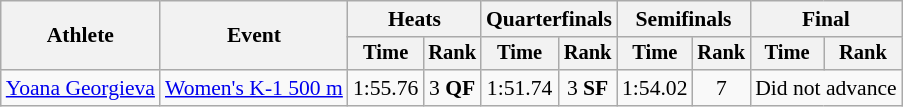<table class=wikitable style="font-size:90%">
<tr>
<th rowspan="2">Athlete</th>
<th rowspan="2">Event</th>
<th colspan=2>Heats</th>
<th colspan=2>Quarterfinals</th>
<th colspan=2>Semifinals</th>
<th colspan=2>Final</th>
</tr>
<tr style="font-size:95%">
<th>Time</th>
<th>Rank</th>
<th>Time</th>
<th>Rank</th>
<th>Time</th>
<th>Rank</th>
<th>Time</th>
<th>Rank</th>
</tr>
<tr align=center>
<td align=left><a href='#'>Yoana Georgieva</a></td>
<td align=left><a href='#'>Women's K-1 500 m</a></td>
<td>1:55.76</td>
<td>3 <strong>QF</strong></td>
<td>1:51.74</td>
<td>3 <strong>SF</strong></td>
<td>1:54.02</td>
<td>7</td>
<td colspan=2>Did not advance</td>
</tr>
</table>
